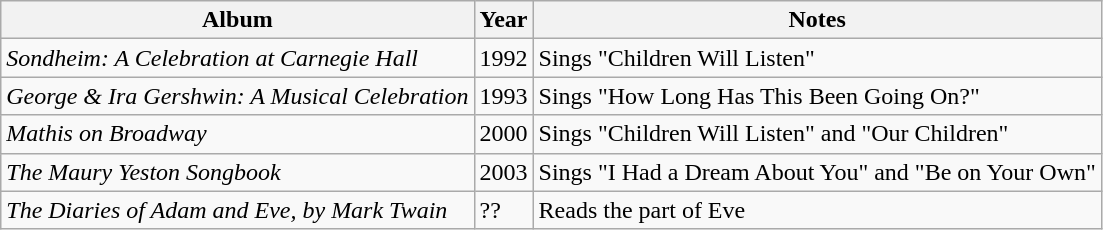<table class="wikitable sortable">
<tr>
<th>Album</th>
<th>Year</th>
<th class="unsortable">Notes</th>
</tr>
<tr>
<td><em>Sondheim: A Celebration at Carnegie Hall</em></td>
<td>1992</td>
<td>Sings "Children Will Listen"</td>
</tr>
<tr>
<td><em>George & Ira Gershwin: A Musical Celebration</em></td>
<td>1993</td>
<td>Sings "How Long Has This Been Going On?"</td>
</tr>
<tr>
<td><em>Mathis on Broadway</em></td>
<td>2000</td>
<td>Sings "Children Will Listen" and "Our Children"</td>
</tr>
<tr>
<td><em>The Maury Yeston Songbook</em></td>
<td>2003</td>
<td>Sings "I Had a Dream About You" and "Be on Your Own"</td>
</tr>
<tr>
<td><em>The Diaries of Adam and Eve, by Mark Twain</em></td>
<td>??</td>
<td>Reads the part of Eve</td>
</tr>
</table>
